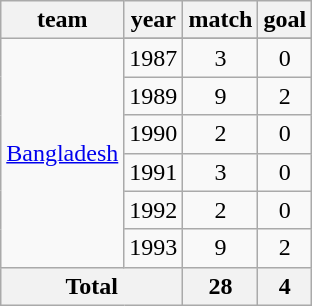<table class="wikitable" style="text-align: center">
<tr>
<th>team</th>
<th>year</th>
<th>match</th>
<th>goal</th>
</tr>
<tr>
<td rowspan=7><a href='#'>Bangladesh</a></td>
</tr>
<tr>
<td>1987</td>
<td>3</td>
<td>0</td>
</tr>
<tr>
<td>1989</td>
<td>9</td>
<td>2</td>
</tr>
<tr>
<td>1990</td>
<td>2</td>
<td>0</td>
</tr>
<tr>
<td>1991</td>
<td>3</td>
<td>0</td>
</tr>
<tr>
<td>1992</td>
<td>2</td>
<td>0</td>
</tr>
<tr>
<td>1993</td>
<td>9</td>
<td>2</td>
</tr>
<tr>
<th colspan=2>Total</th>
<th>28</th>
<th>4</th>
</tr>
</table>
